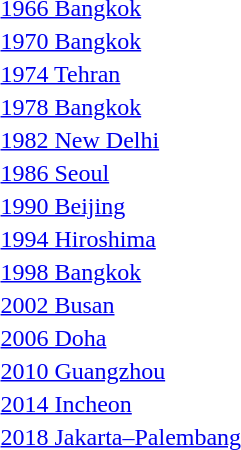<table>
<tr>
<td><a href='#'>1966 Bangkok</a></td>
<td></td>
<td></td>
<td></td>
</tr>
<tr>
<td><a href='#'>1970 Bangkok</a></td>
<td></td>
<td></td>
<td></td>
</tr>
<tr>
<td><a href='#'>1974 Tehran</a></td>
<td></td>
<td></td>
<td></td>
</tr>
<tr>
<td><a href='#'>1978 Bangkok</a></td>
<td></td>
<td></td>
<td></td>
</tr>
<tr>
<td><a href='#'>1982 New Delhi</a></td>
<td></td>
<td></td>
<td></td>
</tr>
<tr>
<td><a href='#'>1986 Seoul</a></td>
<td></td>
<td></td>
<td></td>
</tr>
<tr>
<td><a href='#'>1990 Beijing</a></td>
<td></td>
<td></td>
<td></td>
</tr>
<tr>
<td><a href='#'>1994 Hiroshima</a></td>
<td></td>
<td></td>
<td></td>
</tr>
<tr>
<td><a href='#'>1998 Bangkok</a></td>
<td></td>
<td></td>
<td></td>
</tr>
<tr>
<td><a href='#'>2002 Busan</a></td>
<td></td>
<td></td>
<td></td>
</tr>
<tr>
<td><a href='#'>2006 Doha</a></td>
<td></td>
<td></td>
<td></td>
</tr>
<tr>
<td><a href='#'>2010 Guangzhou</a></td>
<td></td>
<td></td>
<td></td>
</tr>
<tr>
<td><a href='#'>2014 Incheon</a></td>
<td></td>
<td></td>
<td></td>
</tr>
<tr>
<td><a href='#'>2018 Jakarta–Palembang</a></td>
<td></td>
<td></td>
<td></td>
</tr>
</table>
